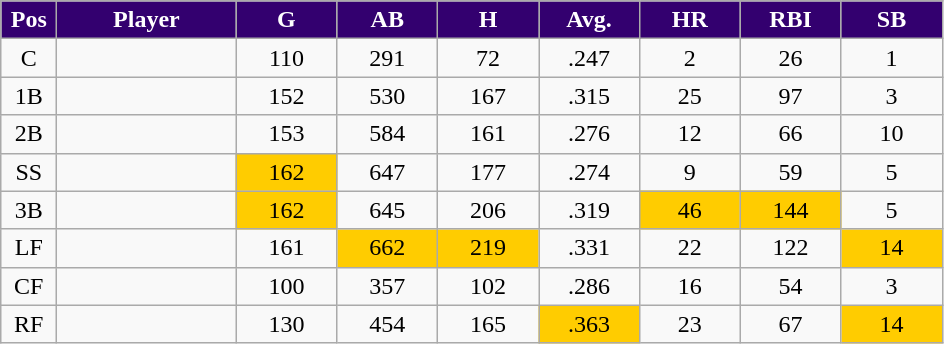<table class="wikitable sortable">
<tr>
<th style="background:#33006F;color:#FFFFFF;" width="5%">Pos</th>
<th style="background:#33006F;color:#FFFFFF;" width="16%">Player</th>
<th style="background:#33006F;color:#FFFFFF;" width="9%">G</th>
<th style="background:#33006F;color:#FFFFFF;" width="9%">AB</th>
<th style="background:#33006F;color:#FFFFFF;" width="9%">H</th>
<th style="background:#33006F;color:#FFFFFF;" width="9%">Avg.</th>
<th style="background:#33006F;color:#FFFFFF;" width="9%">HR</th>
<th style="background:#33006F;color:#FFFFFF;" width="9%">RBI</th>
<th style="background:#33006F;color:#FFFFFF;" width="9%">SB</th>
</tr>
<tr align="center">
<td>C</td>
<td></td>
<td>110</td>
<td>291</td>
<td>72</td>
<td>.247</td>
<td>2</td>
<td>26</td>
<td>1</td>
</tr>
<tr align="center">
<td>1B</td>
<td></td>
<td>152</td>
<td>530</td>
<td>167</td>
<td>.315</td>
<td>25</td>
<td>97</td>
<td>3</td>
</tr>
<tr align="center">
<td>2B</td>
<td></td>
<td>153</td>
<td>584</td>
<td>161</td>
<td>.276</td>
<td>12</td>
<td>66</td>
<td>10</td>
</tr>
<tr align="center">
<td>SS</td>
<td></td>
<td bgcolor="#FFCC00">162</td>
<td>647</td>
<td>177</td>
<td>.274</td>
<td>9</td>
<td>59</td>
<td>5</td>
</tr>
<tr align="center">
<td>3B</td>
<td></td>
<td bgcolor="#FFCC00">162</td>
<td>645</td>
<td>206</td>
<td>.319</td>
<td bgcolor="#FFCC00">46</td>
<td bgcolor="#FFCC00">144</td>
<td>5</td>
</tr>
<tr align="center">
<td>LF</td>
<td></td>
<td>161</td>
<td bgcolor="#FFCC00">662</td>
<td bgcolor="#FFCC00">219</td>
<td>.331</td>
<td>22</td>
<td>122</td>
<td bgcolor="#FFCC00">14</td>
</tr>
<tr align="center">
<td>CF</td>
<td></td>
<td>100</td>
<td>357</td>
<td>102</td>
<td>.286</td>
<td>16</td>
<td>54</td>
<td>3</td>
</tr>
<tr align="center">
<td>RF</td>
<td></td>
<td>130</td>
<td>454</td>
<td>165</td>
<td bgcolor="#FFCC00">.363</td>
<td>23</td>
<td>67</td>
<td bgcolor="#FFCC00">14</td>
</tr>
</table>
